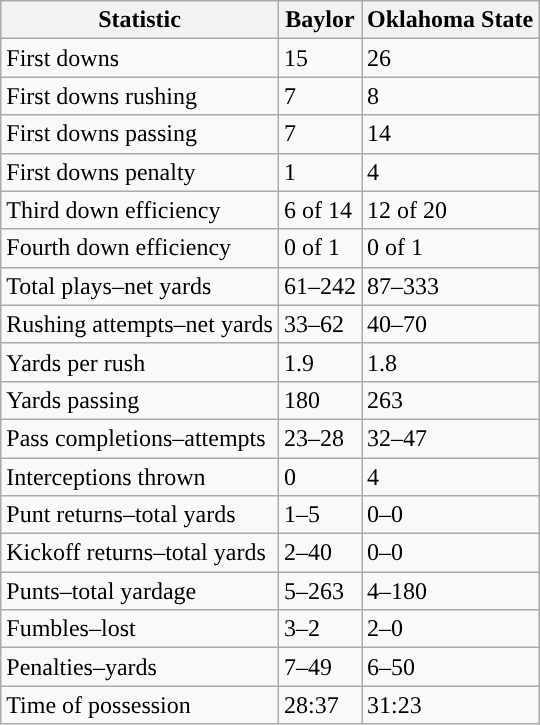<table class="wikitable">
<tr>
<th>Statistic</th>
<th><strong>Baylor</strong></th>
<th><strong>Oklahoma State</strong></th>
</tr>
<tr>
<td>First downs</td>
<td>15</td>
<td>26</td>
</tr>
<tr>
<td>First downs rushing</td>
<td>7</td>
<td>8</td>
</tr>
<tr>
<td>First downs passing</td>
<td>7</td>
<td>14</td>
</tr>
<tr>
<td>First downs penalty</td>
<td>1</td>
<td>4</td>
</tr>
<tr>
<td>Third down efficiency</td>
<td>6 of 14</td>
<td>12 of 20</td>
</tr>
<tr>
<td>Fourth down efficiency</td>
<td>0 of 1</td>
<td>0 of 1</td>
</tr>
<tr>
<td>Total plays–net yards</td>
<td>61–242</td>
<td>87–333</td>
</tr>
<tr>
<td>Rushing attempts–net yards</td>
<td>33–62</td>
<td>40–70</td>
</tr>
<tr>
<td>Yards per rush</td>
<td>1.9</td>
<td>1.8</td>
</tr>
<tr>
<td>Yards passing</td>
<td>180</td>
<td>263</td>
</tr>
<tr>
<td>Pass completions–attempts</td>
<td>23–28</td>
<td>32–47</td>
</tr>
<tr>
<td>Interceptions thrown</td>
<td>0</td>
<td>4</td>
</tr>
<tr>
<td>Punt returns–total yards</td>
<td>1–5</td>
<td>0–0</td>
</tr>
<tr>
<td>Kickoff returns–total yards</td>
<td>2–40</td>
<td>0–0</td>
</tr>
<tr>
<td>Punts–total yardage</td>
<td>5–263</td>
<td>4–180</td>
</tr>
<tr>
<td>Fumbles–lost</td>
<td>3–2</td>
<td>2–0</td>
</tr>
<tr>
<td>Penalties–yards</td>
<td>7–49</td>
<td>6–50</td>
</tr>
<tr>
<td>Time of possession</td>
<td>28:37</td>
<td>31:23</td>
</tr>
</table>
